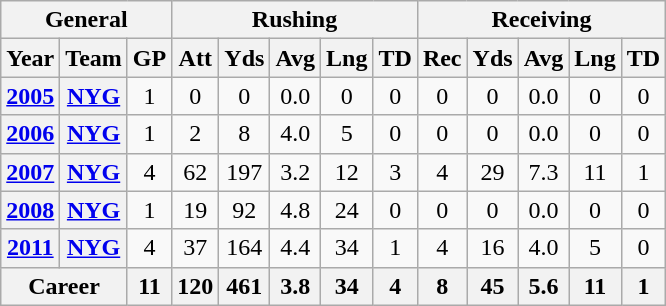<table class="wikitable" style="text-align:center;">
<tr>
<th colspan="3">General</th>
<th colspan="5">Rushing</th>
<th colspan="5">Receiving</th>
</tr>
<tr>
<th>Year</th>
<th>Team</th>
<th>GP</th>
<th>Att</th>
<th>Yds</th>
<th>Avg</th>
<th>Lng</th>
<th>TD</th>
<th>Rec</th>
<th>Yds</th>
<th>Avg</th>
<th>Lng</th>
<th>TD</th>
</tr>
<tr>
<th><a href='#'>2005</a></th>
<th><a href='#'>NYG</a></th>
<td>1</td>
<td>0</td>
<td>0</td>
<td>0.0</td>
<td>0</td>
<td>0</td>
<td>0</td>
<td>0</td>
<td>0.0</td>
<td>0</td>
<td>0</td>
</tr>
<tr>
<th><a href='#'>2006</a></th>
<th><a href='#'>NYG</a></th>
<td>1</td>
<td>2</td>
<td>8</td>
<td>4.0</td>
<td>5</td>
<td>0</td>
<td>0</td>
<td>0</td>
<td>0.0</td>
<td>0</td>
<td>0</td>
</tr>
<tr>
<th><a href='#'>2007</a></th>
<th><a href='#'>NYG</a></th>
<td>4</td>
<td>62</td>
<td>197</td>
<td>3.2</td>
<td>12</td>
<td>3</td>
<td>4</td>
<td>29</td>
<td>7.3</td>
<td>11</td>
<td>1</td>
</tr>
<tr>
<th><a href='#'>2008</a></th>
<th><a href='#'>NYG</a></th>
<td>1</td>
<td>19</td>
<td>92</td>
<td>4.8</td>
<td>24</td>
<td>0</td>
<td>0</td>
<td>0</td>
<td>0.0</td>
<td>0</td>
<td>0</td>
</tr>
<tr>
<th><a href='#'>2011</a></th>
<th><a href='#'>NYG</a></th>
<td>4</td>
<td>37</td>
<td>164</td>
<td>4.4</td>
<td>34</td>
<td>1</td>
<td>4</td>
<td>16</td>
<td>4.0</td>
<td>5</td>
<td>0</td>
</tr>
<tr>
<th colspan="2">Career</th>
<th>11</th>
<th>120</th>
<th>461</th>
<th>3.8</th>
<th>34</th>
<th>4</th>
<th>8</th>
<th>45</th>
<th>5.6</th>
<th>11</th>
<th>1</th>
</tr>
</table>
